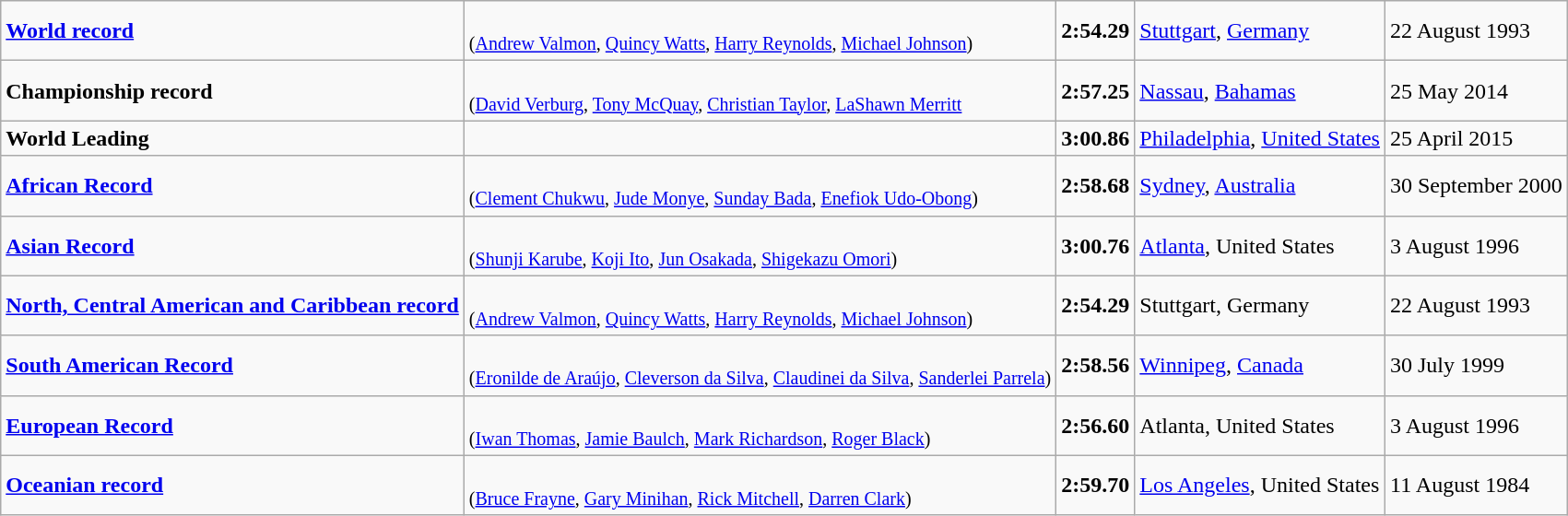<table class="wikitable">
<tr>
<td><strong><a href='#'>World record</a></strong></td>
<td><br><small>(<a href='#'>Andrew Valmon</a>, <a href='#'>Quincy Watts</a>, <a href='#'>Harry Reynolds</a>, <a href='#'>Michael Johnson</a>)</small></td>
<td><strong>2:54.29</strong></td>
<td> <a href='#'>Stuttgart</a>, <a href='#'>Germany</a></td>
<td>22 August 1993</td>
</tr>
<tr>
<td><strong>Championship record</strong></td>
<td><br><small>(<a href='#'>David Verburg</a>, <a href='#'>Tony McQuay</a>, <a href='#'>Christian Taylor</a>, <a href='#'>LaShawn Merritt</a></small></td>
<td><strong>2:57.25</strong></td>
<td> <a href='#'>Nassau</a>, <a href='#'>Bahamas</a></td>
<td>25 May 2014</td>
</tr>
<tr>
<td><strong>World Leading</strong></td>
<td></td>
<td><strong>3:00.86</strong></td>
<td> <a href='#'>Philadelphia</a>, <a href='#'>United States</a></td>
<td>25 April 2015</td>
</tr>
<tr>
<td><strong><a href='#'>African Record</a></strong></td>
<td><br><small>(<a href='#'>Clement Chukwu</a>, <a href='#'>Jude Monye</a>, <a href='#'>Sunday Bada</a>, <a href='#'>Enefiok Udo-Obong</a>)</small></td>
<td><strong>2:58.68</strong></td>
<td> <a href='#'>Sydney</a>, <a href='#'>Australia</a></td>
<td>30 September 2000</td>
</tr>
<tr>
<td><strong><a href='#'>Asian Record</a></strong></td>
<td><br><small>(<a href='#'>Shunji Karube</a>, <a href='#'>Koji Ito</a>, <a href='#'>Jun Osakada</a>, <a href='#'>Shigekazu Omori</a>)</small></td>
<td><strong>3:00.76</strong></td>
<td> <a href='#'>Atlanta</a>, United States</td>
<td>3 August 1996</td>
</tr>
<tr>
<td><strong><a href='#'>North, Central American and Caribbean record</a></strong></td>
<td><br><small>(<a href='#'>Andrew Valmon</a>, <a href='#'>Quincy Watts</a>, <a href='#'>Harry Reynolds</a>, <a href='#'>Michael Johnson</a>)</small></td>
<td><strong>2:54.29</strong></td>
<td> Stuttgart, Germany</td>
<td>22 August 1993</td>
</tr>
<tr>
<td><strong><a href='#'>South American Record</a></strong></td>
<td><br><small>(<a href='#'>Eronilde de Araújo</a>, <a href='#'>Cleverson da Silva</a>, <a href='#'>Claudinei da Silva</a>, <a href='#'>Sanderlei Parrela</a>)</small></td>
<td><strong>2:58.56</strong></td>
<td> <a href='#'>Winnipeg</a>, <a href='#'>Canada</a></td>
<td>30 July 1999</td>
</tr>
<tr>
<td><strong><a href='#'>European Record</a></strong></td>
<td><br><small>(<a href='#'>Iwan Thomas</a>, <a href='#'>Jamie Baulch</a>, <a href='#'>Mark Richardson</a>, <a href='#'>Roger Black</a>)</small></td>
<td><strong>2:56.60</strong></td>
<td> Atlanta, United States</td>
<td>3 August 1996</td>
</tr>
<tr>
<td><strong><a href='#'>Oceanian record</a></strong></td>
<td><br><small>(<a href='#'>Bruce Frayne</a>, <a href='#'>Gary Minihan</a>, <a href='#'>Rick Mitchell</a>, <a href='#'>Darren Clark</a>)</small></td>
<td><strong>2:59.70</strong></td>
<td> <a href='#'>Los Angeles</a>, United States</td>
<td>11 August 1984</td>
</tr>
</table>
